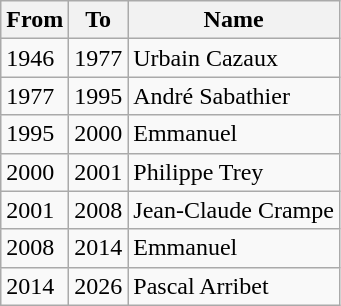<table class="wikitable">
<tr>
<th>From</th>
<th>To</th>
<th>Name</th>
</tr>
<tr>
<td>1946</td>
<td>1977</td>
<td>Urbain Cazaux</td>
</tr>
<tr>
<td>1977</td>
<td>1995</td>
<td>André Sabathier</td>
</tr>
<tr>
<td>1995</td>
<td>2000</td>
<td>Emmanuel </td>
</tr>
<tr>
<td>2000</td>
<td>2001</td>
<td>Philippe Trey</td>
</tr>
<tr>
<td>2001</td>
<td>2008</td>
<td>Jean-Claude Crampe</td>
</tr>
<tr>
<td>2008</td>
<td>2014</td>
<td>Emmanuel </td>
</tr>
<tr>
<td>2014</td>
<td>2026</td>
<td>Pascal Arribet</td>
</tr>
</table>
